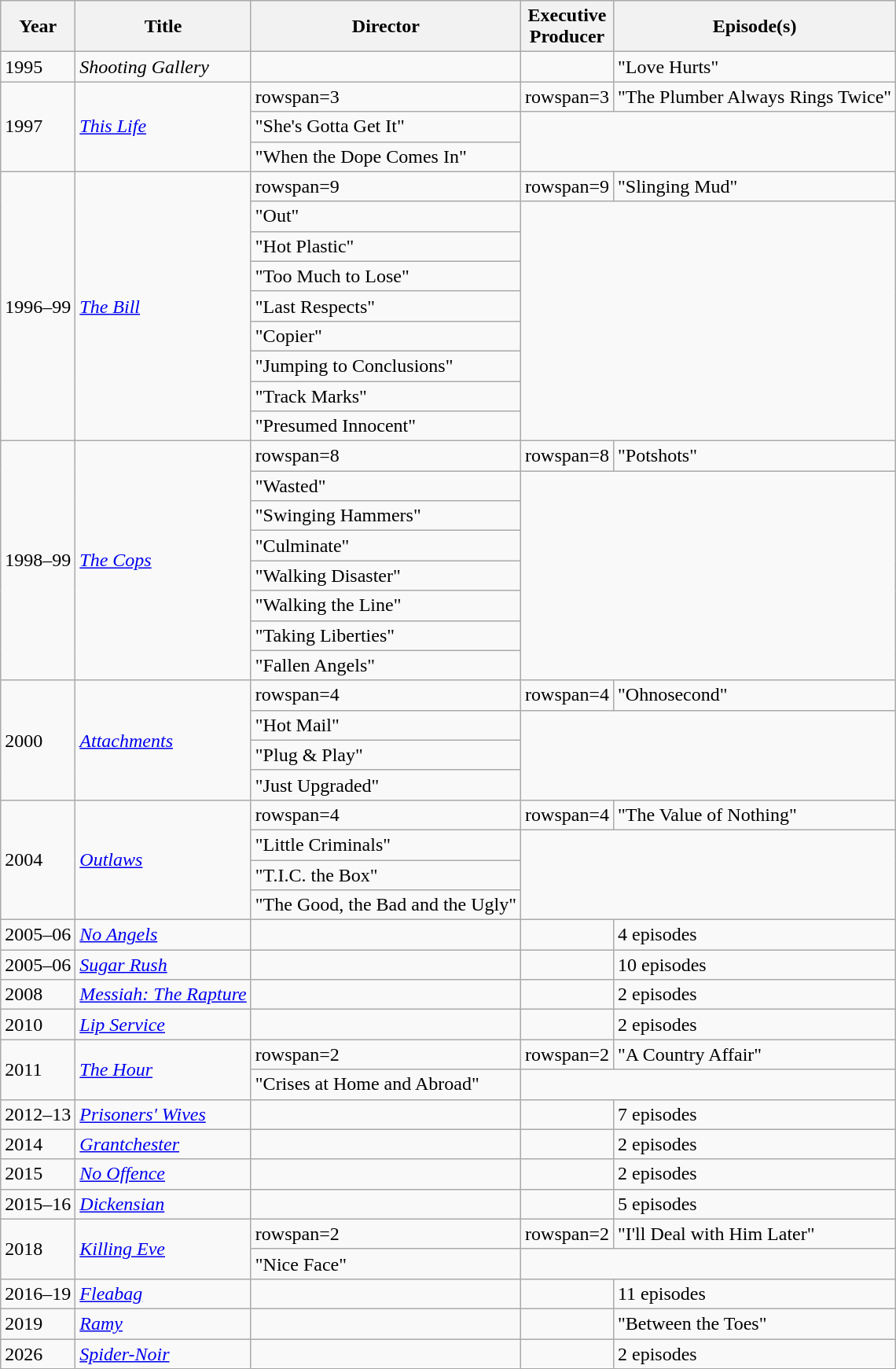<table class="wikitable">
<tr>
<th>Year</th>
<th>Title</th>
<th>Director</th>
<th>Executive<br>Producer</th>
<th>Episode(s)</th>
</tr>
<tr>
<td>1995</td>
<td><em>Shooting Gallery</em></td>
<td></td>
<td></td>
<td>"Love Hurts"</td>
</tr>
<tr>
<td rowspan=3>1997</td>
<td rowspan=3><em><a href='#'>This Life</a></em></td>
<td>rowspan=3 </td>
<td>rowspan=3 </td>
<td>"The Plumber Always Rings Twice"</td>
</tr>
<tr>
<td>"She's Gotta Get It"</td>
</tr>
<tr>
<td>"When the Dope Comes In"</td>
</tr>
<tr>
<td rowspan=9>1996–99</td>
<td rowspan=9><em><a href='#'>The Bill</a></em></td>
<td>rowspan=9 </td>
<td>rowspan=9 </td>
<td>"Slinging Mud"</td>
</tr>
<tr>
<td>"Out"</td>
</tr>
<tr>
<td>"Hot Plastic"</td>
</tr>
<tr>
<td>"Too Much to Lose"</td>
</tr>
<tr>
<td>"Last Respects"</td>
</tr>
<tr>
<td>"Copier"</td>
</tr>
<tr>
<td>"Jumping to Conclusions"</td>
</tr>
<tr>
<td>"Track Marks"</td>
</tr>
<tr>
<td>"Presumed Innocent"</td>
</tr>
<tr>
<td rowspan=8>1998–99</td>
<td rowspan=8><em><a href='#'>The Cops</a></em></td>
<td>rowspan=8 </td>
<td>rowspan=8 </td>
<td>"Potshots"</td>
</tr>
<tr>
<td>"Wasted"</td>
</tr>
<tr>
<td>"Swinging Hammers"</td>
</tr>
<tr>
<td>"Culminate"</td>
</tr>
<tr>
<td>"Walking Disaster"</td>
</tr>
<tr>
<td>"Walking the Line"</td>
</tr>
<tr>
<td>"Taking Liberties"</td>
</tr>
<tr>
<td>"Fallen Angels"</td>
</tr>
<tr>
<td rowspan=4>2000</td>
<td rowspan=4><em><a href='#'>Attachments</a></em></td>
<td>rowspan=4 </td>
<td>rowspan=4 </td>
<td>"Ohnosecond"</td>
</tr>
<tr>
<td>"Hot Mail"</td>
</tr>
<tr>
<td>"Plug & Play"</td>
</tr>
<tr>
<td>"Just Upgraded"</td>
</tr>
<tr>
<td rowspan=4>2004</td>
<td rowspan=4><em><a href='#'>Outlaws</a></em></td>
<td>rowspan=4 </td>
<td>rowspan=4 </td>
<td>"The Value of Nothing"</td>
</tr>
<tr>
<td>"Little Criminals"</td>
</tr>
<tr>
<td>"T.I.C. the Box"</td>
</tr>
<tr>
<td>"The Good, the Bad and the Ugly"</td>
</tr>
<tr>
<td>2005–06</td>
<td><em><a href='#'>No Angels</a></em></td>
<td></td>
<td></td>
<td>4 episodes</td>
</tr>
<tr>
<td>2005–06</td>
<td><em><a href='#'>Sugar Rush</a></em></td>
<td></td>
<td></td>
<td>10 episodes</td>
</tr>
<tr>
<td>2008</td>
<td><em><a href='#'>Messiah: The Rapture</a></em></td>
<td></td>
<td></td>
<td>2 episodes</td>
</tr>
<tr>
<td>2010</td>
<td><em><a href='#'>Lip Service</a></em></td>
<td></td>
<td></td>
<td>2 episodes</td>
</tr>
<tr>
<td rowspan=2>2011</td>
<td rowspan=2><em><a href='#'>The Hour</a></em></td>
<td>rowspan=2 </td>
<td>rowspan=2 </td>
<td>"A Country Affair"</td>
</tr>
<tr>
<td>"Crises at Home and Abroad"</td>
</tr>
<tr>
<td>2012–13</td>
<td><em><a href='#'>Prisoners' Wives</a></em></td>
<td></td>
<td></td>
<td>7 episodes</td>
</tr>
<tr>
<td>2014</td>
<td><em><a href='#'>Grantchester</a></em></td>
<td></td>
<td></td>
<td>2 episodes</td>
</tr>
<tr>
<td>2015</td>
<td><em><a href='#'>No Offence</a></em></td>
<td></td>
<td></td>
<td>2 episodes</td>
</tr>
<tr>
<td>2015–16</td>
<td><em><a href='#'>Dickensian</a></em></td>
<td></td>
<td></td>
<td>5 episodes</td>
</tr>
<tr>
<td rowspan=2>2018</td>
<td rowspan=2><em><a href='#'>Killing Eve</a></em></td>
<td>rowspan=2 </td>
<td>rowspan=2 </td>
<td>"I'll Deal with Him Later"</td>
</tr>
<tr>
<td>"Nice Face"</td>
</tr>
<tr>
<td>2016–19</td>
<td><em><a href='#'>Fleabag</a></em></td>
<td></td>
<td></td>
<td>11 episodes</td>
</tr>
<tr>
<td>2019</td>
<td><em><a href='#'>Ramy</a></em></td>
<td></td>
<td></td>
<td>"Between the Toes"</td>
</tr>
<tr>
<td>2026</td>
<td><em><a href='#'>Spider-Noir</a></em></td>
<td></td>
<td></td>
<td>2 episodes</td>
</tr>
<tr>
</tr>
</table>
